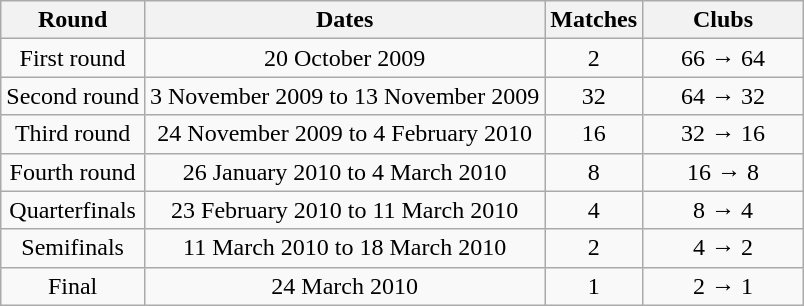<table class="wikitable">
<tr>
<th>Round</th>
<th>Dates</th>
<th>Matches</th>
<th width=100>Clubs</th>
</tr>
<tr align=center>
<td>First round</td>
<td>20 October 2009</td>
<td>2</td>
<td>66 → 64</td>
</tr>
<tr align=center>
<td>Second round</td>
<td>3 November 2009 to 13 November 2009</td>
<td>32</td>
<td>64 → 32</td>
</tr>
<tr align=center>
<td>Third round</td>
<td>24 November 2009 to 4 February 2010</td>
<td>16</td>
<td>32 → 16</td>
</tr>
<tr align=center>
<td>Fourth round</td>
<td>26 January 2010 to 4 March 2010</td>
<td>8</td>
<td>16 → 8</td>
</tr>
<tr align=center>
<td>Quarterfinals</td>
<td>23 February 2010 to 11 March 2010</td>
<td>4</td>
<td>8 → 4</td>
</tr>
<tr align=center>
<td>Semifinals</td>
<td>11 March 2010 to 18 March 2010</td>
<td>2</td>
<td>4 → 2</td>
</tr>
<tr align=center>
<td>Final</td>
<td>24 March 2010</td>
<td>1</td>
<td>2 → 1</td>
</tr>
</table>
